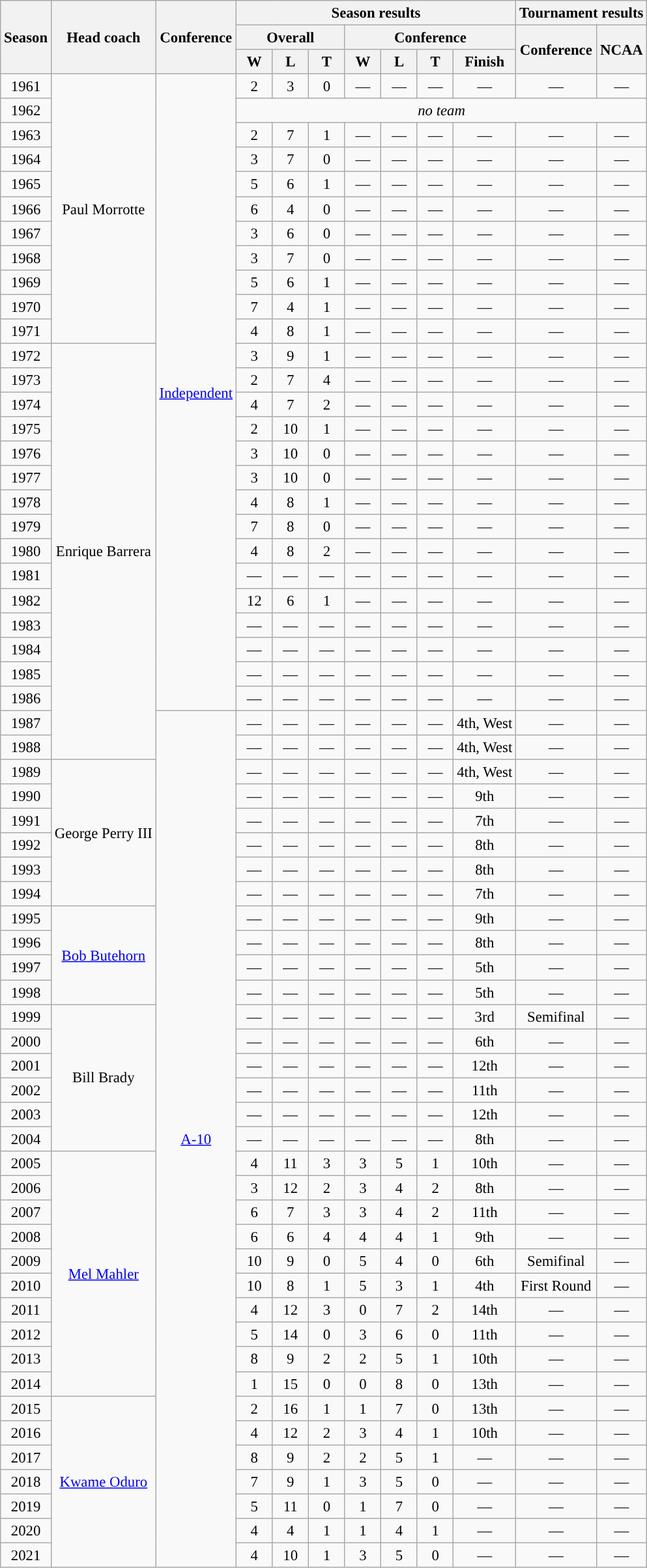<table class="wikitable" style="font-size: 95%; text-align:center;">
<tr>
<th rowspan=3>Season</th>
<th rowspan=3>Head coach</th>
<th rowspan=3>Conference</th>
<th colspan=7>Season results</th>
<th colspan=2>Tournament results</th>
</tr>
<tr>
<th colspan=3>Overall</th>
<th colspan=4>Conference</th>
<th rowspan=2>Conference</th>
<th rowspan=2>NCAA</th>
</tr>
<tr>
<th width=30>W</th>
<th width=30>L</th>
<th width=30>T</th>
<th width=30>W</th>
<th width=30>L</th>
<th width=30>T</th>
<th>Finish</th>
</tr>
<tr>
<td>1961</td>
<td rowspan="11">Paul Morrotte</td>
<td rowspan="26"><a href='#'>Independent</a></td>
<td>2</td>
<td>3</td>
<td>0</td>
<td>—</td>
<td>—</td>
<td>—</td>
<td>—</td>
<td>—</td>
<td>—</td>
</tr>
<tr>
<td>1962</td>
<td colspan="9"><em>no team</em></td>
</tr>
<tr>
<td>1963</td>
<td>2</td>
<td>7</td>
<td>1</td>
<td>—</td>
<td>—</td>
<td>—</td>
<td>—</td>
<td>—</td>
<td>—</td>
</tr>
<tr>
<td>1964</td>
<td>3</td>
<td>7</td>
<td>0</td>
<td>—</td>
<td>—</td>
<td>—</td>
<td>—</td>
<td>—</td>
<td>—</td>
</tr>
<tr>
<td>1965</td>
<td>5</td>
<td>6</td>
<td>1</td>
<td>—</td>
<td>—</td>
<td>—</td>
<td>—</td>
<td>—</td>
<td>—</td>
</tr>
<tr>
<td>1966</td>
<td>6</td>
<td>4</td>
<td>0</td>
<td>—</td>
<td>—</td>
<td>—</td>
<td>—</td>
<td>—</td>
<td>—</td>
</tr>
<tr>
<td>1967</td>
<td>3</td>
<td>6</td>
<td>0</td>
<td>—</td>
<td>—</td>
<td>—</td>
<td>—</td>
<td>—</td>
<td>—</td>
</tr>
<tr>
<td>1968</td>
<td>3</td>
<td>7</td>
<td>0</td>
<td>—</td>
<td>—</td>
<td>—</td>
<td>—</td>
<td>—</td>
<td>—</td>
</tr>
<tr>
<td>1969</td>
<td>5</td>
<td>6</td>
<td>1</td>
<td>—</td>
<td>—</td>
<td>—</td>
<td>—</td>
<td>—</td>
<td>—</td>
</tr>
<tr>
<td>1970</td>
<td>7</td>
<td>4</td>
<td>1</td>
<td>—</td>
<td>—</td>
<td>—</td>
<td>—</td>
<td>—</td>
<td>—</td>
</tr>
<tr>
<td>1971</td>
<td>4</td>
<td>8</td>
<td>1</td>
<td>—</td>
<td>—</td>
<td>—</td>
<td>—</td>
<td>—</td>
<td>—</td>
</tr>
<tr>
<td>1972</td>
<td rowspan="17">Enrique Barrera</td>
<td>3</td>
<td>9</td>
<td>1</td>
<td>—</td>
<td>—</td>
<td>—</td>
<td>—</td>
<td>—</td>
<td>—</td>
</tr>
<tr>
<td>1973</td>
<td>2</td>
<td>7</td>
<td>4</td>
<td>—</td>
<td>—</td>
<td>—</td>
<td>—</td>
<td>—</td>
<td>—</td>
</tr>
<tr>
<td>1974</td>
<td>4</td>
<td>7</td>
<td>2</td>
<td>—</td>
<td>—</td>
<td>—</td>
<td>—</td>
<td>—</td>
<td>—</td>
</tr>
<tr>
<td>1975</td>
<td>2</td>
<td>10</td>
<td>1</td>
<td>—</td>
<td>—</td>
<td>—</td>
<td>—</td>
<td>—</td>
<td>—</td>
</tr>
<tr>
<td>1976</td>
<td>3</td>
<td>10</td>
<td>0</td>
<td>—</td>
<td>—</td>
<td>—</td>
<td>—</td>
<td>—</td>
<td>—</td>
</tr>
<tr>
<td>1977</td>
<td>3</td>
<td>10</td>
<td>0</td>
<td>—</td>
<td>—</td>
<td>—</td>
<td>—</td>
<td>—</td>
<td>—</td>
</tr>
<tr>
<td>1978</td>
<td>4</td>
<td>8</td>
<td>1</td>
<td>—</td>
<td>—</td>
<td>—</td>
<td>—</td>
<td>—</td>
<td>—</td>
</tr>
<tr>
<td>1979</td>
<td>7</td>
<td>8</td>
<td>0</td>
<td>—</td>
<td>—</td>
<td>—</td>
<td>—</td>
<td>—</td>
<td>—</td>
</tr>
<tr>
<td>1980</td>
<td>4</td>
<td>8</td>
<td>2</td>
<td>—</td>
<td>—</td>
<td>—</td>
<td>—</td>
<td>—</td>
<td>—</td>
</tr>
<tr>
<td>1981</td>
<td>—</td>
<td>—</td>
<td>—</td>
<td>—</td>
<td>—</td>
<td>—</td>
<td>—</td>
<td>—</td>
<td>—</td>
</tr>
<tr>
<td>1982</td>
<td>12</td>
<td>6</td>
<td>1</td>
<td>—</td>
<td>—</td>
<td>—</td>
<td>—</td>
<td>—</td>
<td>—</td>
</tr>
<tr>
<td>1983</td>
<td>—</td>
<td>—</td>
<td>—</td>
<td>—</td>
<td>—</td>
<td>—</td>
<td>—</td>
<td>—</td>
<td>—</td>
</tr>
<tr>
<td>1984</td>
<td>—</td>
<td>—</td>
<td>—</td>
<td>—</td>
<td>—</td>
<td>—</td>
<td>—</td>
<td>—</td>
<td>—</td>
</tr>
<tr>
<td>1985</td>
<td>—</td>
<td>—</td>
<td>—</td>
<td>—</td>
<td>—</td>
<td>—</td>
<td>—</td>
<td>—</td>
<td>—</td>
</tr>
<tr>
<td>1986</td>
<td>—</td>
<td>—</td>
<td>—</td>
<td>—</td>
<td>—</td>
<td>—</td>
<td>—</td>
<td>—</td>
<td>—</td>
</tr>
<tr>
<td>1987</td>
<td rowspan="35”"><a href='#'>A-10</a></td>
<td>—</td>
<td>—</td>
<td>—</td>
<td>—</td>
<td>—</td>
<td>—</td>
<td>4th, West</td>
<td>—</td>
<td>—</td>
</tr>
<tr>
<td>1988</td>
<td>—</td>
<td>—</td>
<td>—</td>
<td>—</td>
<td>—</td>
<td>—</td>
<td>4th, West</td>
<td>—</td>
<td>—</td>
</tr>
<tr>
<td>1989</td>
<td rowspan="6">George Perry III</td>
<td>—</td>
<td>—</td>
<td>—</td>
<td>—</td>
<td>—</td>
<td>—</td>
<td>4th, West</td>
<td>—</td>
<td>—</td>
</tr>
<tr>
<td>1990</td>
<td>—</td>
<td>—</td>
<td>—</td>
<td>—</td>
<td>—</td>
<td>—</td>
<td>9th</td>
<td>—</td>
<td>—</td>
</tr>
<tr>
<td>1991</td>
<td>—</td>
<td>—</td>
<td>—</td>
<td>—</td>
<td>—</td>
<td>—</td>
<td>7th</td>
<td>—</td>
<td>—</td>
</tr>
<tr>
<td>1992</td>
<td>—</td>
<td>—</td>
<td>—</td>
<td>—</td>
<td>—</td>
<td>—</td>
<td>8th</td>
<td>—</td>
<td>—</td>
</tr>
<tr>
<td>1993</td>
<td>—</td>
<td>—</td>
<td>—</td>
<td>—</td>
<td>—</td>
<td>—</td>
<td>8th</td>
<td>—</td>
<td>—</td>
</tr>
<tr>
<td>1994</td>
<td>—</td>
<td>—</td>
<td>—</td>
<td>—</td>
<td>—</td>
<td>—</td>
<td>7th</td>
<td>—</td>
<td>—</td>
</tr>
<tr>
<td>1995</td>
<td rowspan="4"><a href='#'>Bob Butehorn</a></td>
<td>—</td>
<td>—</td>
<td>—</td>
<td>—</td>
<td>—</td>
<td>—</td>
<td>9th</td>
<td>—</td>
<td>—</td>
</tr>
<tr>
<td>1996</td>
<td>—</td>
<td>—</td>
<td>—</td>
<td>—</td>
<td>—</td>
<td>—</td>
<td>8th</td>
<td>—</td>
<td>—</td>
</tr>
<tr>
<td>1997</td>
<td>—</td>
<td>—</td>
<td>—</td>
<td>—</td>
<td>—</td>
<td>—</td>
<td>5th</td>
<td>—</td>
<td>—</td>
</tr>
<tr>
<td>1998</td>
<td>—</td>
<td>—</td>
<td>—</td>
<td>—</td>
<td>—</td>
<td>—</td>
<td>5th</td>
<td>—</td>
<td>—</td>
</tr>
<tr>
<td>1999</td>
<td rowspan="6">Bill Brady</td>
<td>—</td>
<td>—</td>
<td>—</td>
<td>—</td>
<td>—</td>
<td>—</td>
<td>3rd</td>
<td>Semifinal</td>
<td>—</td>
</tr>
<tr>
<td>2000</td>
<td>—</td>
<td>—</td>
<td>—</td>
<td>—</td>
<td>—</td>
<td>—</td>
<td>6th</td>
<td>—</td>
<td>—</td>
</tr>
<tr>
<td>2001</td>
<td>—</td>
<td>—</td>
<td>—</td>
<td>—</td>
<td>—</td>
<td>—</td>
<td>12th</td>
<td>—</td>
<td>—</td>
</tr>
<tr>
<td>2002</td>
<td>—</td>
<td>—</td>
<td>—</td>
<td>—</td>
<td>—</td>
<td>—</td>
<td>11th</td>
<td>—</td>
<td>—</td>
</tr>
<tr>
<td>2003</td>
<td>—</td>
<td>—</td>
<td>—</td>
<td>—</td>
<td>—</td>
<td>—</td>
<td>12th</td>
<td>—</td>
<td>—</td>
</tr>
<tr>
<td>2004</td>
<td>—</td>
<td>—</td>
<td>—</td>
<td>—</td>
<td>—</td>
<td>—</td>
<td>8th</td>
<td>—</td>
<td>—</td>
</tr>
<tr>
<td>2005</td>
<td rowspan="10"><a href='#'>Mel Mahler</a></td>
<td>4</td>
<td>11</td>
<td>3</td>
<td>3</td>
<td>5</td>
<td>1</td>
<td>10th</td>
<td>—</td>
<td>—</td>
</tr>
<tr>
<td>2006</td>
<td>3</td>
<td>12</td>
<td>2</td>
<td>3</td>
<td>4</td>
<td>2</td>
<td>8th</td>
<td>—</td>
<td>—</td>
</tr>
<tr>
<td>2007</td>
<td>6</td>
<td>7</td>
<td>3</td>
<td>3</td>
<td>4</td>
<td>2</td>
<td>11th</td>
<td>—</td>
<td>—</td>
</tr>
<tr>
<td>2008</td>
<td>6</td>
<td>6</td>
<td>4</td>
<td>4</td>
<td>4</td>
<td>1</td>
<td>9th</td>
<td>—</td>
<td>—</td>
</tr>
<tr>
<td>2009</td>
<td>10</td>
<td>9</td>
<td>0</td>
<td>5</td>
<td>4</td>
<td>0</td>
<td>6th</td>
<td>Semifinal</td>
<td>—</td>
</tr>
<tr>
<td>2010</td>
<td>10</td>
<td>8</td>
<td>1</td>
<td>5</td>
<td>3</td>
<td>1</td>
<td>4th</td>
<td>First Round</td>
<td>—</td>
</tr>
<tr>
<td>2011</td>
<td>4</td>
<td>12</td>
<td>3</td>
<td>0</td>
<td>7</td>
<td>2</td>
<td>14th</td>
<td>—</td>
<td>—</td>
</tr>
<tr>
<td>2012</td>
<td>5</td>
<td>14</td>
<td>0</td>
<td>3</td>
<td>6</td>
<td>0</td>
<td>11th</td>
<td>—</td>
<td>—</td>
</tr>
<tr>
<td>2013</td>
<td>8</td>
<td>9</td>
<td>2</td>
<td>2</td>
<td>5</td>
<td>1</td>
<td>10th</td>
<td>—</td>
<td>—</td>
</tr>
<tr>
<td>2014</td>
<td>1</td>
<td>15</td>
<td>0</td>
<td>0</td>
<td>8</td>
<td>0</td>
<td>13th</td>
<td>—</td>
<td>—</td>
</tr>
<tr>
<td>2015</td>
<td rowspan="7”"><a href='#'>Kwame Oduro</a></td>
<td>2</td>
<td>16</td>
<td>1</td>
<td>1</td>
<td>7</td>
<td>0</td>
<td>13th</td>
<td>—</td>
<td>—</td>
</tr>
<tr>
<td>2016</td>
<td>4</td>
<td>12</td>
<td>2</td>
<td>3</td>
<td>4</td>
<td>1</td>
<td>10th</td>
<td>—</td>
<td>—</td>
</tr>
<tr>
<td>2017</td>
<td>8</td>
<td>9</td>
<td>2</td>
<td>2</td>
<td>5</td>
<td>1</td>
<td>—</td>
<td>—</td>
<td>—</td>
</tr>
<tr>
<td>2018</td>
<td>7</td>
<td>9</td>
<td>1</td>
<td>3</td>
<td>5</td>
<td>0</td>
<td>—</td>
<td>—</td>
<td>—</td>
</tr>
<tr>
<td>2019</td>
<td>5</td>
<td>11</td>
<td>0</td>
<td>1</td>
<td>7</td>
<td>0</td>
<td>—</td>
<td>—</td>
<td>—</td>
</tr>
<tr>
<td>2020</td>
<td>4</td>
<td>4</td>
<td>1</td>
<td>1</td>
<td>4</td>
<td>1</td>
<td>—</td>
<td>—</td>
<td>—</td>
</tr>
<tr>
<td>2021</td>
<td>4</td>
<td>10</td>
<td>1</td>
<td>3</td>
<td>5</td>
<td>0</td>
<td>—</td>
<td>—</td>
<td>—</td>
</tr>
</table>
